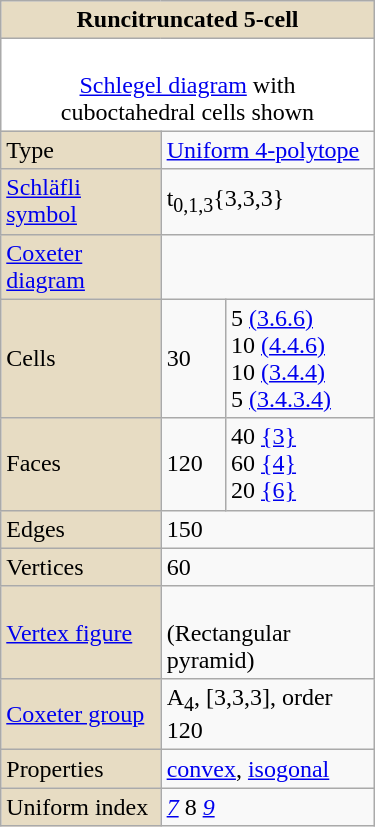<table class="wikitable" style="float:right; margin-left:8px; width:250px">
<tr>
<td bgcolor=#e7dcc3 align=center colspan=3><strong>Runcitruncated 5-cell</strong></td>
</tr>
<tr>
<td bgcolor=#ffffff align=center colspan=3><br><a href='#'>Schlegel diagram</a> with<br>cuboctahedral cells shown</td>
</tr>
<tr>
<td bgcolor=#e7dcc3>Type</td>
<td colspan=2><a href='#'>Uniform 4-polytope</a></td>
</tr>
<tr>
<td bgcolor=#e7dcc3><a href='#'>Schläfli symbol</a></td>
<td colspan=2>t<sub>0,1,3</sub>{3,3,3}</td>
</tr>
<tr>
<td bgcolor=#e7dcc3><a href='#'>Coxeter diagram</a></td>
<td colspan=2></td>
</tr>
<tr>
<td bgcolor=#e7dcc3>Cells</td>
<td>30</td>
<td>5 <a href='#'>(3.6.6)</a><br>10 <a href='#'>(4.4.6)</a><br>10 <a href='#'>(3.4.4)</a><br>5 <a href='#'>(3.4.3.4)</a></td>
</tr>
<tr>
<td bgcolor=#e7dcc3>Faces</td>
<td>120</td>
<td>40 <a href='#'>{3}</a><br>60 <a href='#'>{4}</a><br>20 <a href='#'>{6}</a></td>
</tr>
<tr>
<td bgcolor=#e7dcc3>Edges</td>
<td colspan=2>150</td>
</tr>
<tr>
<td bgcolor=#e7dcc3>Vertices</td>
<td colspan=2>60</td>
</tr>
<tr>
<td bgcolor=#e7dcc3><a href='#'>Vertex figure</a></td>
<td colspan=2><br>(Rectangular pyramid)</td>
</tr>
<tr>
<td bgcolor=#e7dcc3><a href='#'>Coxeter group</a></td>
<td colspan=2>A<sub>4</sub>, [3,3,3], order 120</td>
</tr>
<tr>
<td bgcolor=#e7dcc3>Properties</td>
<td colspan=2><a href='#'>convex</a>, <a href='#'>isogonal</a></td>
</tr>
<tr>
<td bgcolor=#e7dcc3>Uniform index</td>
<td colspan=2><em><a href='#'>7</a></em> 8 <em><a href='#'>9</a></em></td>
</tr>
</table>
